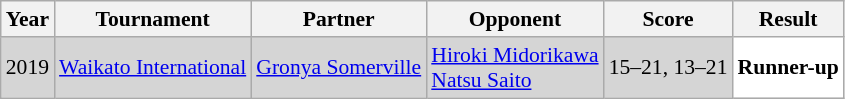<table class="sortable wikitable" style="font-size: 90%;">
<tr>
<th>Year</th>
<th>Tournament</th>
<th>Partner</th>
<th>Opponent</th>
<th>Score</th>
<th>Result</th>
</tr>
<tr style="background:#D5D5D5">
<td align="center">2019</td>
<td align="left"><a href='#'>Waikato International</a></td>
<td align="left"> <a href='#'>Gronya Somerville</a></td>
<td align="left"> <a href='#'>Hiroki Midorikawa</a><br> <a href='#'>Natsu Saito</a></td>
<td align="left">15–21, 13–21</td>
<td align="left" bgcolor="#ffffff"> <strong>Runner-up</strong></td>
</tr>
</table>
